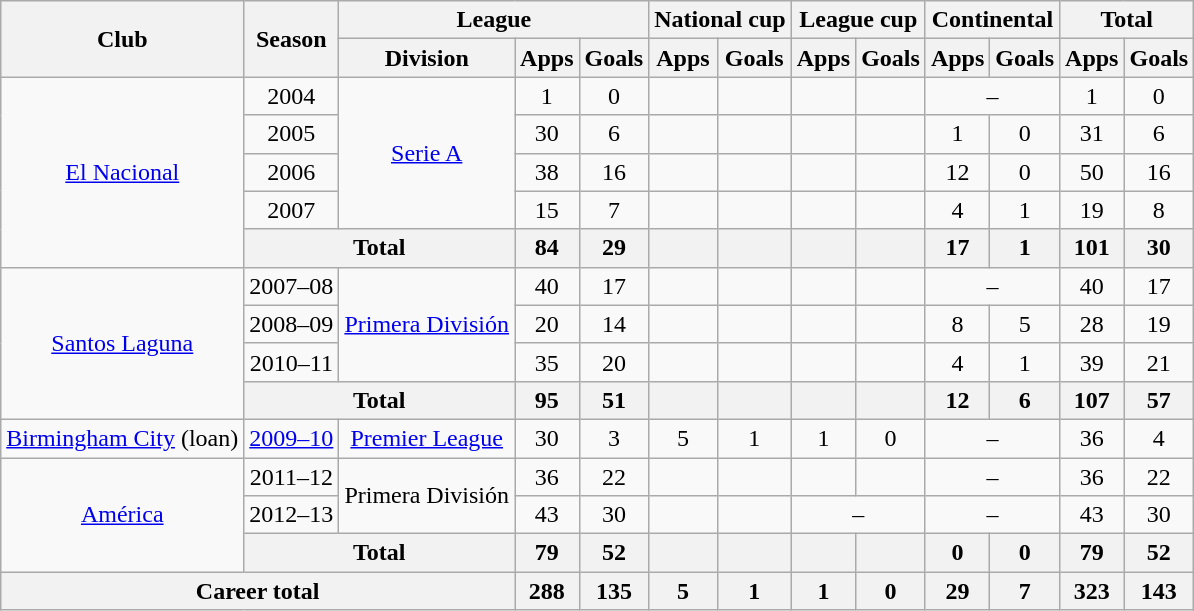<table class="wikitable" style="text-align:center">
<tr>
<th rowspan="2">Club</th>
<th rowspan="2">Season</th>
<th colspan="3">League</th>
<th colspan="2">National cup</th>
<th colspan="2">League cup</th>
<th colspan="2">Continental</th>
<th colspan="2">Total</th>
</tr>
<tr>
<th>Division</th>
<th>Apps</th>
<th>Goals</th>
<th>Apps</th>
<th>Goals</th>
<th>Apps</th>
<th>Goals</th>
<th>Apps</th>
<th>Goals</th>
<th>Apps</th>
<th>Goals</th>
</tr>
<tr>
<td rowspan="5"><a href='#'>El Nacional</a></td>
<td>2004</td>
<td rowspan="4"><a href='#'>Serie A</a></td>
<td>1</td>
<td>0</td>
<td></td>
<td></td>
<td></td>
<td></td>
<td colspan="2">–</td>
<td>1</td>
<td>0</td>
</tr>
<tr>
<td>2005</td>
<td>30</td>
<td>6</td>
<td></td>
<td></td>
<td></td>
<td></td>
<td>1</td>
<td>0</td>
<td>31</td>
<td>6</td>
</tr>
<tr>
<td>2006</td>
<td>38</td>
<td>16</td>
<td></td>
<td></td>
<td></td>
<td></td>
<td>12</td>
<td>0</td>
<td>50</td>
<td>16</td>
</tr>
<tr>
<td>2007</td>
<td>15</td>
<td>7</td>
<td></td>
<td></td>
<td></td>
<td></td>
<td>4</td>
<td>1</td>
<td>19</td>
<td>8</td>
</tr>
<tr>
<th colspan="2">Total</th>
<th>84</th>
<th>29</th>
<th></th>
<th></th>
<th></th>
<th></th>
<th>17</th>
<th>1</th>
<th>101</th>
<th>30</th>
</tr>
<tr>
<td rowspan="4"><a href='#'>Santos Laguna</a></td>
<td>2007–08</td>
<td rowspan="3"><a href='#'>Primera División</a></td>
<td>40</td>
<td>17</td>
<td></td>
<td></td>
<td></td>
<td></td>
<td colspan="2">–</td>
<td>40</td>
<td>17</td>
</tr>
<tr>
<td>2008–09</td>
<td>20</td>
<td>14</td>
<td></td>
<td></td>
<td></td>
<td></td>
<td>8</td>
<td>5</td>
<td>28</td>
<td>19</td>
</tr>
<tr>
<td>2010–11</td>
<td>35</td>
<td>20</td>
<td></td>
<td></td>
<td></td>
<td></td>
<td>4</td>
<td>1</td>
<td>39</td>
<td>21</td>
</tr>
<tr>
<th colspan="2">Total</th>
<th>95</th>
<th>51</th>
<th></th>
<th></th>
<th></th>
<th></th>
<th>12</th>
<th>6</th>
<th>107</th>
<th>57</th>
</tr>
<tr>
<td><a href='#'>Birmingham City</a> (loan)</td>
<td><a href='#'>2009–10</a></td>
<td><a href='#'>Premier League</a></td>
<td>30</td>
<td>3</td>
<td>5</td>
<td>1</td>
<td>1</td>
<td>0</td>
<td colspan="2">–</td>
<td>36</td>
<td>4</td>
</tr>
<tr>
<td rowspan="3"><a href='#'>América</a></td>
<td>2011–12</td>
<td rowspan="2">Primera División</td>
<td>36</td>
<td>22</td>
<td></td>
<td></td>
<td></td>
<td></td>
<td colspan="2">–</td>
<td>36</td>
<td>22</td>
</tr>
<tr>
<td>2012–13</td>
<td>43</td>
<td>30</td>
<td></td>
<td></td>
<td colspan="2">–</td>
<td colspan="2">–</td>
<td>43</td>
<td>30</td>
</tr>
<tr>
<th colspan="2">Total</th>
<th>79</th>
<th>52</th>
<th></th>
<th></th>
<th></th>
<th></th>
<th>0</th>
<th>0</th>
<th>79</th>
<th>52</th>
</tr>
<tr>
<th colspan="3">Career total</th>
<th>288</th>
<th>135</th>
<th>5</th>
<th>1</th>
<th>1</th>
<th>0</th>
<th>29</th>
<th>7</th>
<th>323</th>
<th>143</th>
</tr>
</table>
